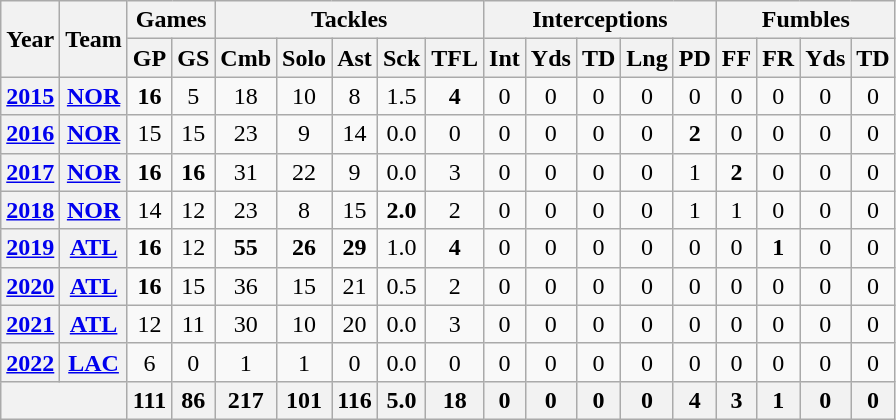<table class="wikitable" style="text-align:center">
<tr>
<th rowspan="2">Year</th>
<th rowspan="2">Team</th>
<th colspan="2">Games</th>
<th colspan="5">Tackles</th>
<th colspan="5">Interceptions</th>
<th colspan="4">Fumbles</th>
</tr>
<tr>
<th>GP</th>
<th>GS</th>
<th>Cmb</th>
<th>Solo</th>
<th>Ast</th>
<th>Sck</th>
<th>TFL</th>
<th>Int</th>
<th>Yds</th>
<th>TD</th>
<th>Lng</th>
<th>PD</th>
<th>FF</th>
<th>FR</th>
<th>Yds</th>
<th>TD</th>
</tr>
<tr>
<th><a href='#'>2015</a></th>
<th><a href='#'>NOR</a></th>
<td><strong>16</strong></td>
<td>5</td>
<td>18</td>
<td>10</td>
<td>8</td>
<td>1.5</td>
<td><strong>4</strong></td>
<td>0</td>
<td>0</td>
<td>0</td>
<td>0</td>
<td>0</td>
<td>0</td>
<td>0</td>
<td>0</td>
<td>0</td>
</tr>
<tr>
<th><a href='#'>2016</a></th>
<th><a href='#'>NOR</a></th>
<td>15</td>
<td>15</td>
<td>23</td>
<td>9</td>
<td>14</td>
<td>0.0</td>
<td>0</td>
<td>0</td>
<td>0</td>
<td>0</td>
<td>0</td>
<td><strong>2</strong></td>
<td>0</td>
<td>0</td>
<td>0</td>
<td>0</td>
</tr>
<tr>
<th><a href='#'>2017</a></th>
<th><a href='#'>NOR</a></th>
<td><strong>16</strong></td>
<td><strong>16</strong></td>
<td>31</td>
<td>22</td>
<td>9</td>
<td>0.0</td>
<td>3</td>
<td>0</td>
<td>0</td>
<td>0</td>
<td>0</td>
<td>1</td>
<td><strong>2</strong></td>
<td>0</td>
<td>0</td>
<td>0</td>
</tr>
<tr>
<th><a href='#'>2018</a></th>
<th><a href='#'>NOR</a></th>
<td>14</td>
<td>12</td>
<td>23</td>
<td>8</td>
<td>15</td>
<td><strong>2.0</strong></td>
<td>2</td>
<td>0</td>
<td>0</td>
<td>0</td>
<td>0</td>
<td>1</td>
<td>1</td>
<td>0</td>
<td>0</td>
<td>0</td>
</tr>
<tr>
<th><a href='#'>2019</a></th>
<th><a href='#'>ATL</a></th>
<td><strong>16</strong></td>
<td>12</td>
<td><strong>55</strong></td>
<td><strong>26</strong></td>
<td><strong>29</strong></td>
<td>1.0</td>
<td><strong>4</strong></td>
<td>0</td>
<td>0</td>
<td>0</td>
<td>0</td>
<td>0</td>
<td>0</td>
<td><strong>1</strong></td>
<td>0</td>
<td>0</td>
</tr>
<tr>
<th><a href='#'>2020</a></th>
<th><a href='#'>ATL</a></th>
<td><strong>16</strong></td>
<td>15</td>
<td>36</td>
<td>15</td>
<td>21</td>
<td>0.5</td>
<td>2</td>
<td>0</td>
<td>0</td>
<td>0</td>
<td>0</td>
<td>0</td>
<td>0</td>
<td>0</td>
<td>0</td>
<td>0</td>
</tr>
<tr>
<th><a href='#'>2021</a></th>
<th><a href='#'>ATL</a></th>
<td>12</td>
<td>11</td>
<td>30</td>
<td>10</td>
<td>20</td>
<td>0.0</td>
<td>3</td>
<td>0</td>
<td>0</td>
<td>0</td>
<td>0</td>
<td>0</td>
<td>0</td>
<td>0</td>
<td>0</td>
<td>0</td>
</tr>
<tr>
<th><a href='#'>2022</a></th>
<th><a href='#'>LAC</a></th>
<td>6</td>
<td>0</td>
<td>1</td>
<td>1</td>
<td>0</td>
<td>0.0</td>
<td>0</td>
<td>0</td>
<td>0</td>
<td>0</td>
<td>0</td>
<td>0</td>
<td>0</td>
<td>0</td>
<td>0</td>
<td>0</td>
</tr>
<tr>
<th colspan="2"></th>
<th>111</th>
<th>86</th>
<th>217</th>
<th>101</th>
<th>116</th>
<th>5.0</th>
<th>18</th>
<th>0</th>
<th>0</th>
<th>0</th>
<th>0</th>
<th>4</th>
<th>3</th>
<th>1</th>
<th>0</th>
<th>0</th>
</tr>
</table>
